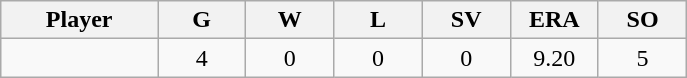<table class="wikitable sortable">
<tr>
<th bgcolor="#DDDDFF" width="16%">Player</th>
<th bgcolor="#DDDDFF" width="9%">G</th>
<th bgcolor="#DDDDFF" width="9%">W</th>
<th bgcolor="#DDDDFF" width="9%">L</th>
<th bgcolor="#DDDDFF" width="9%">SV</th>
<th bgcolor="#DDDDFF" width="9%">ERA</th>
<th bgcolor="#DDDDFF" width="9%">SO</th>
</tr>
<tr align="center">
<td></td>
<td>4</td>
<td>0</td>
<td>0</td>
<td>0</td>
<td>9.20</td>
<td>5</td>
</tr>
</table>
